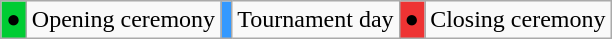<table class="wikitable">
<tr>
<td bgcolor="#00cc33" align="center">●</td>
<td>Opening ceremony</td>
<td bgcolor="#3399ff" align="center"></td>
<td>Tournament day</td>
<td bgcolor="#ee3333" align="center">●</td>
<td>Closing ceremony</td>
</tr>
</table>
